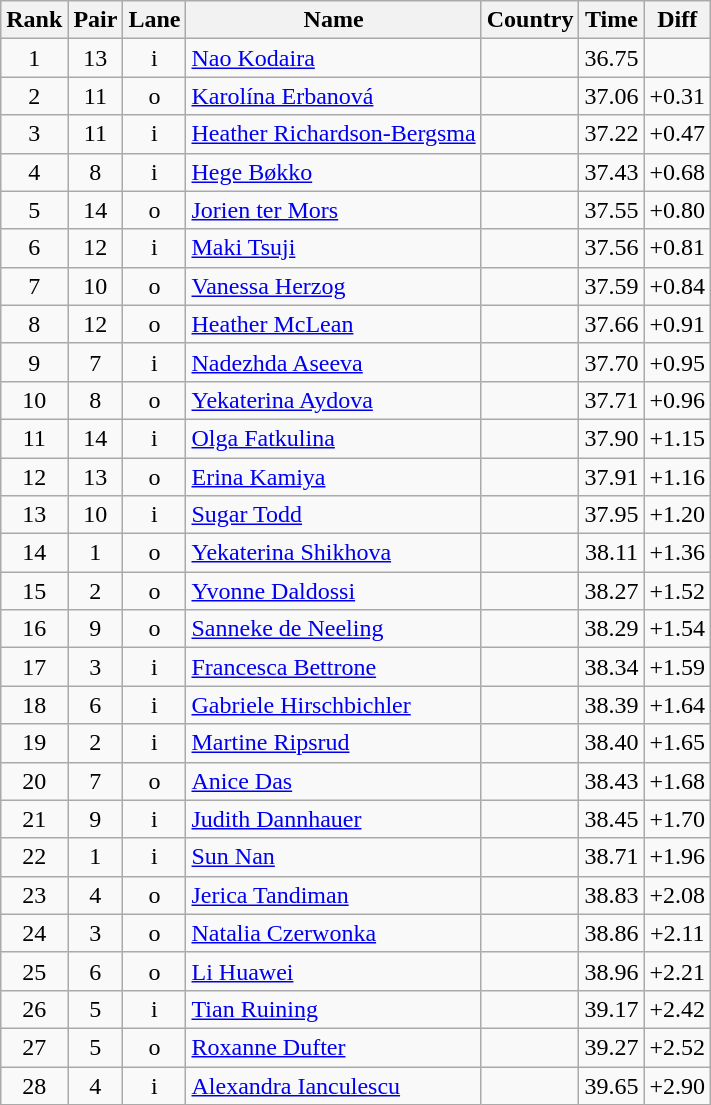<table class="wikitable sortable" style="text-align:center">
<tr>
<th>Rank</th>
<th>Pair</th>
<th>Lane</th>
<th>Name</th>
<th>Country</th>
<th>Time</th>
<th>Diff</th>
</tr>
<tr>
<td>1</td>
<td>13</td>
<td>i</td>
<td align=left><a href='#'>Nao Kodaira</a></td>
<td align=left></td>
<td>36.75</td>
<td></td>
</tr>
<tr>
<td>2</td>
<td>11</td>
<td>o</td>
<td align=left><a href='#'>Karolína Erbanová</a></td>
<td align=left></td>
<td>37.06</td>
<td>+0.31</td>
</tr>
<tr>
<td>3</td>
<td>11</td>
<td>i</td>
<td align=left><a href='#'>Heather Richardson-Bergsma</a></td>
<td align=left></td>
<td>37.22</td>
<td>+0.47</td>
</tr>
<tr>
<td>4</td>
<td>8</td>
<td>i</td>
<td align=left><a href='#'>Hege Bøkko</a></td>
<td align=left></td>
<td>37.43</td>
<td>+0.68</td>
</tr>
<tr>
<td>5</td>
<td>14</td>
<td>o</td>
<td align=left><a href='#'>Jorien ter Mors</a></td>
<td align=left></td>
<td>37.55</td>
<td>+0.80</td>
</tr>
<tr>
<td>6</td>
<td>12</td>
<td>i</td>
<td align=left><a href='#'>Maki Tsuji</a></td>
<td align=left></td>
<td>37.56</td>
<td>+0.81</td>
</tr>
<tr>
<td>7</td>
<td>10</td>
<td>o</td>
<td align=left><a href='#'>Vanessa Herzog</a></td>
<td align=left></td>
<td>37.59</td>
<td>+0.84</td>
</tr>
<tr>
<td>8</td>
<td>12</td>
<td>o</td>
<td align=left><a href='#'>Heather McLean</a></td>
<td align=left></td>
<td>37.66</td>
<td>+0.91</td>
</tr>
<tr>
<td>9</td>
<td>7</td>
<td>i</td>
<td align=left><a href='#'>Nadezhda Aseeva</a></td>
<td align=left></td>
<td>37.70</td>
<td>+0.95</td>
</tr>
<tr>
<td>10</td>
<td>8</td>
<td>o</td>
<td align=left><a href='#'>Yekaterina Aydova</a></td>
<td align=left></td>
<td>37.71</td>
<td>+0.96</td>
</tr>
<tr>
<td>11</td>
<td>14</td>
<td>i</td>
<td align=left><a href='#'>Olga Fatkulina</a></td>
<td align=left></td>
<td>37.90</td>
<td>+1.15</td>
</tr>
<tr>
<td>12</td>
<td>13</td>
<td>o</td>
<td align=left><a href='#'>Erina Kamiya</a></td>
<td align=left></td>
<td>37.91</td>
<td>+1.16</td>
</tr>
<tr>
<td>13</td>
<td>10</td>
<td>i</td>
<td align=left><a href='#'>Sugar Todd</a></td>
<td align=left></td>
<td>37.95</td>
<td>+1.20</td>
</tr>
<tr>
<td>14</td>
<td>1</td>
<td>o</td>
<td align=left><a href='#'>Yekaterina Shikhova</a></td>
<td align=left></td>
<td>38.11</td>
<td>+1.36</td>
</tr>
<tr>
<td>15</td>
<td>2</td>
<td>o</td>
<td align=left><a href='#'>Yvonne Daldossi</a></td>
<td align=left></td>
<td>38.27</td>
<td>+1.52</td>
</tr>
<tr>
<td>16</td>
<td>9</td>
<td>o</td>
<td align=left><a href='#'>Sanneke de Neeling</a></td>
<td align=left></td>
<td>38.29</td>
<td>+1.54</td>
</tr>
<tr>
<td>17</td>
<td>3</td>
<td>i</td>
<td align=left><a href='#'>Francesca Bettrone</a></td>
<td align=left></td>
<td>38.34</td>
<td>+1.59</td>
</tr>
<tr>
<td>18</td>
<td>6</td>
<td>i</td>
<td align=left><a href='#'>Gabriele Hirschbichler</a></td>
<td align=left></td>
<td>38.39</td>
<td>+1.64</td>
</tr>
<tr>
<td>19</td>
<td>2</td>
<td>i</td>
<td align=left><a href='#'>Martine Ripsrud</a></td>
<td align=left></td>
<td>38.40</td>
<td>+1.65</td>
</tr>
<tr>
<td>20</td>
<td>7</td>
<td>o</td>
<td align=left><a href='#'>Anice Das</a></td>
<td align=left></td>
<td>38.43</td>
<td>+1.68</td>
</tr>
<tr>
<td>21</td>
<td>9</td>
<td>i</td>
<td align=left><a href='#'>Judith Dannhauer</a></td>
<td align=left></td>
<td>38.45</td>
<td>+1.70</td>
</tr>
<tr>
<td>22</td>
<td>1</td>
<td>i</td>
<td align=left><a href='#'>Sun Nan</a></td>
<td align=left></td>
<td>38.71</td>
<td>+1.96</td>
</tr>
<tr>
<td>23</td>
<td>4</td>
<td>o</td>
<td align=left><a href='#'>Jerica Tandiman</a></td>
<td align=left></td>
<td>38.83</td>
<td>+2.08</td>
</tr>
<tr>
<td>24</td>
<td>3</td>
<td>o</td>
<td align=left><a href='#'>Natalia Czerwonka</a></td>
<td align=left></td>
<td>38.86</td>
<td>+2.11</td>
</tr>
<tr>
<td>25</td>
<td>6</td>
<td>o</td>
<td align=left><a href='#'>Li Huawei</a></td>
<td align=left></td>
<td>38.96</td>
<td>+2.21</td>
</tr>
<tr>
<td>26</td>
<td>5</td>
<td>i</td>
<td align=left><a href='#'>Tian Ruining</a></td>
<td align=left></td>
<td>39.17</td>
<td>+2.42</td>
</tr>
<tr>
<td>27</td>
<td>5</td>
<td>o</td>
<td align=left><a href='#'>Roxanne Dufter</a></td>
<td align=left></td>
<td>39.27</td>
<td>+2.52</td>
</tr>
<tr>
<td>28</td>
<td>4</td>
<td>i</td>
<td align=left><a href='#'>Alexandra Ianculescu</a></td>
<td align=left></td>
<td>39.65</td>
<td>+2.90</td>
</tr>
</table>
